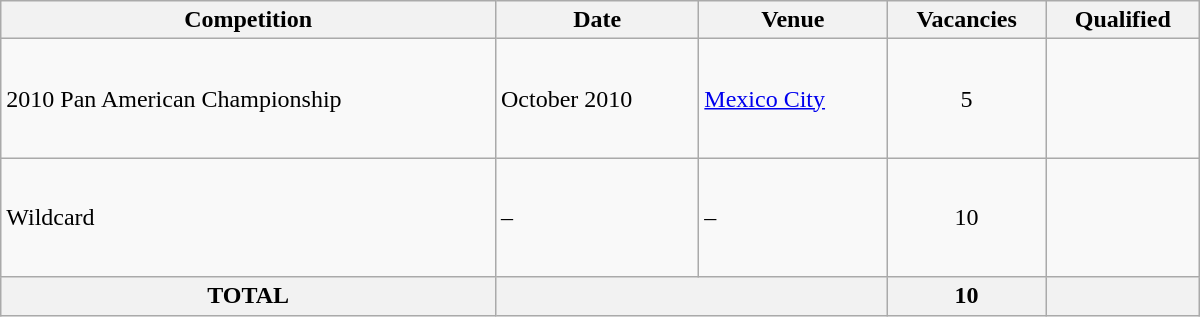<table class="wikitable" width=800>
<tr>
<th>Competition</th>
<th>Date</th>
<th>Venue</th>
<th>Vacancies</th>
<th>Qualified</th>
</tr>
<tr>
<td>2010 Pan American Championship</td>
<td>October 2010</td>
<td> <a href='#'>Mexico City</a></td>
<td align="center">5</td>
<td> <br><br>  <br>  <br></td>
</tr>
<tr>
<td>Wildcard</td>
<td>–</td>
<td>–</td>
<td align="center">10</td>
<td><br><br><br><br></td>
</tr>
<tr>
<th>TOTAL</th>
<th colspan="2"></th>
<th>10</th>
<th></th>
</tr>
</table>
